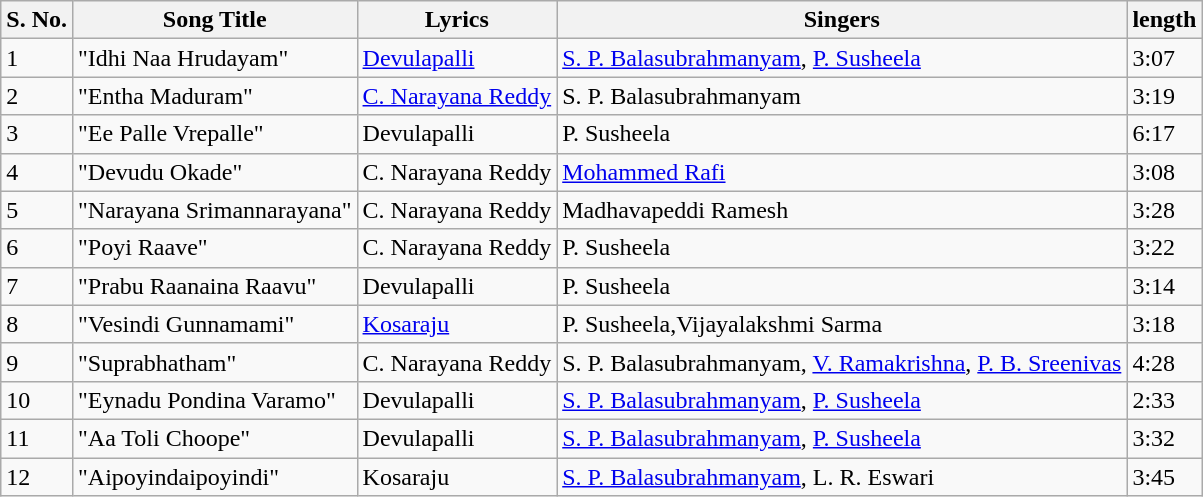<table class="wikitable">
<tr>
<th>S. No.</th>
<th>Song Title</th>
<th>Lyrics</th>
<th>Singers</th>
<th>length</th>
</tr>
<tr>
<td>1</td>
<td>"Idhi Naa Hrudayam"</td>
<td><a href='#'>Devulapalli</a></td>
<td><a href='#'>S. P. Balasubrahmanyam</a>, <a href='#'>P. Susheela</a></td>
<td>3:07</td>
</tr>
<tr>
<td>2</td>
<td>"Entha Maduram"</td>
<td><a href='#'>C. Narayana Reddy</a></td>
<td>S. P. Balasubrahmanyam</td>
<td>3:19</td>
</tr>
<tr>
<td>3</td>
<td>"Ee Palle Vrepalle"</td>
<td>Devulapalli</td>
<td>P. Susheela</td>
<td>6:17</td>
</tr>
<tr>
<td>4</td>
<td>"Devudu Okade"</td>
<td>C. Narayana Reddy</td>
<td><a href='#'>Mohammed Rafi</a></td>
<td>3:08</td>
</tr>
<tr>
<td>5</td>
<td>"Narayana Srimannarayana"</td>
<td>C. Narayana Reddy</td>
<td>Madhavapeddi Ramesh</td>
<td>3:28</td>
</tr>
<tr>
<td>6</td>
<td>"Poyi Raave"</td>
<td>C. Narayana Reddy</td>
<td>P. Susheela</td>
<td>3:22</td>
</tr>
<tr>
<td>7</td>
<td>"Prabu Raanaina Raavu"</td>
<td>Devulapalli</td>
<td>P. Susheela</td>
<td>3:14</td>
</tr>
<tr>
<td>8</td>
<td>"Vesindi Gunnamami"</td>
<td><a href='#'>Kosaraju</a></td>
<td>P. Susheela,Vijayalakshmi Sarma</td>
<td>3:18</td>
</tr>
<tr>
<td>9</td>
<td>"Suprabhatham"</td>
<td>C. Narayana Reddy</td>
<td>S. P. Balasubrahmanyam, <a href='#'>V. Ramakrishna</a>, <a href='#'>P. B. Sreenivas</a></td>
<td>4:28</td>
</tr>
<tr>
<td>10</td>
<td>"Eynadu Pondina Varamo"</td>
<td>Devulapalli</td>
<td><a href='#'>S. P. Balasubrahmanyam</a>, <a href='#'>P. Susheela</a></td>
<td>2:33</td>
</tr>
<tr>
<td>11</td>
<td>"Aa Toli Choope"</td>
<td>Devulapalli</td>
<td><a href='#'>S. P. Balasubrahmanyam</a>, <a href='#'>P. Susheela</a></td>
<td>3:32</td>
</tr>
<tr>
<td>12</td>
<td>"Aipoyindaipoyindi"</td>
<td>Kosaraju</td>
<td><a href='#'>S. P. Balasubrahmanyam</a>, L. R. Eswari</td>
<td>3:45</td>
</tr>
</table>
